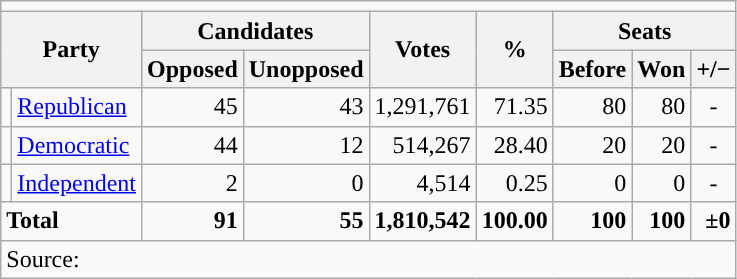<table class="wikitable">
<tr>
<td colspan="9" style="text-align:center;"></td>
</tr>
<tr>
<th colspan="2" rowspan="2">Party</th>
<th colspan="2">Candidates</th>
<th rowspan="2">Votes</th>
<th rowspan="2">%</th>
<th colspan="3">Seats</th>
</tr>
<tr>
<th>Opposed</th>
<th>Unopposed</th>
<th>Before</th>
<th>Won</th>
<th>+/−</th>
</tr>
<tr>
<td style="background-color:"></td>
<td><a href='#'>Republican</a></td>
<td style="text-align:right;">45</td>
<td style="text-align:right;">43</td>
<td style="text-align:right;">1,291,761</td>
<td style="text-align:right;">71.35</td>
<td style="text-align:right;">80</td>
<td style="text-align:right;">80</td>
<td style="text-align:center;">-</td>
</tr>
<tr>
<td style="background-color:"></td>
<td><a href='#'>Democratic</a></td>
<td style="text-align:right;">44</td>
<td style="text-align:right;">12</td>
<td style="text-align:right;">514,267</td>
<td style="text-align:right;">28.40</td>
<td style="text-align:right;">20</td>
<td style="text-align:right;">20</td>
<td style="text-align:center;">-</td>
</tr>
<tr>
<td style="background-color:"></td>
<td><a href='#'>Independent</a></td>
<td style="text-align:right;">2</td>
<td style="text-align:right;">0</td>
<td style="text-align:right;">4,514</td>
<td style="text-align:right;">0.25</td>
<td style="text-align:right;">0</td>
<td style="text-align:right;">0</td>
<td style="text-align:center;">-</td>
</tr>
<tr>
<td colspan="2"><strong>Total</strong></td>
<td style="text-align:right;"><strong>91</strong></td>
<td style="text-align:right;"><strong>55</strong></td>
<td style="text-align:right;"><strong>1,810,542</strong></td>
<td style="text-align:right;"><strong>100.00</strong></td>
<td style="text-align:right;"><strong>100</strong></td>
<td style="text-align:right;"><strong>100</strong></td>
<td style="text-align:right;"><strong>±0</strong></td>
</tr>
<tr>
<td colspan="9">Source: <em></em></td>
</tr>
</table>
